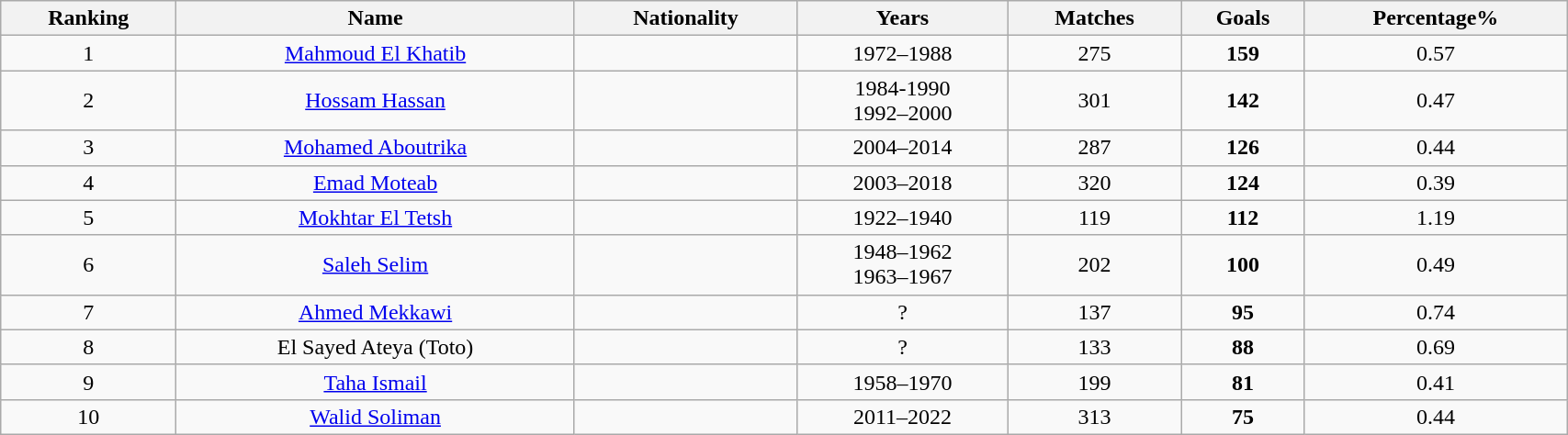<table class="wikitable sortable" style=text-align:center;width:90%>
<tr>
<th>Ranking</th>
<th>Name</th>
<th>Nationality</th>
<th>Years</th>
<th>Matches</th>
<th>Goals</th>
<th>Percentage%</th>
</tr>
<tr>
<td>1</td>
<td><a href='#'>Mahmoud El Khatib</a></td>
<td align="left"></td>
<td>1972–1988</td>
<td>275</td>
<td><strong>159</strong></td>
<td>0.57</td>
</tr>
<tr>
<td>2</td>
<td><a href='#'>Hossam Hassan</a></td>
<td align="left"></td>
<td>1984-1990<br>1992–2000</td>
<td>301</td>
<td><strong>142</strong></td>
<td>0.47</td>
</tr>
<tr>
<td>3</td>
<td><a href='#'>Mohamed Aboutrika</a></td>
<td align="left"></td>
<td>2004–2014</td>
<td>287</td>
<td><strong>126</strong></td>
<td>0.44</td>
</tr>
<tr>
<td>4</td>
<td><a href='#'>Emad Moteab</a></td>
<td align="left"></td>
<td>2003–2018</td>
<td>320</td>
<td><strong>124</strong></td>
<td>0.39</td>
</tr>
<tr>
<td>5</td>
<td><a href='#'>Mokhtar El Tetsh</a></td>
<td align="left"></td>
<td>1922–1940</td>
<td>119</td>
<td><strong>112</strong></td>
<td>1.19</td>
</tr>
<tr>
<td>6</td>
<td><a href='#'>Saleh Selim</a></td>
<td align="left"></td>
<td>1948–1962<br>1963–1967</td>
<td>202</td>
<td><strong>100</strong></td>
<td>0.49</td>
</tr>
<tr>
<td>7</td>
<td><a href='#'>Ahmed Mekkawi</a></td>
<td align="left"></td>
<td>?</td>
<td>137</td>
<td><strong>95</strong></td>
<td>0.74</td>
</tr>
<tr>
<td>8</td>
<td>El Sayed Ateya (Toto)</td>
<td align="left"></td>
<td>?</td>
<td>133</td>
<td><strong>88</strong></td>
<td>0.69</td>
</tr>
<tr>
<td>9</td>
<td><a href='#'>Taha Ismail</a></td>
<td align="left"></td>
<td>1958–1970</td>
<td>199</td>
<td><strong>81</strong></td>
<td>0.41</td>
</tr>
<tr>
<td>10</td>
<td><a href='#'>Walid Soliman</a></td>
<td align="left"></td>
<td>2011–2022</td>
<td>313</td>
<td><strong>75</strong></td>
<td>0.44</td>
</tr>
</table>
